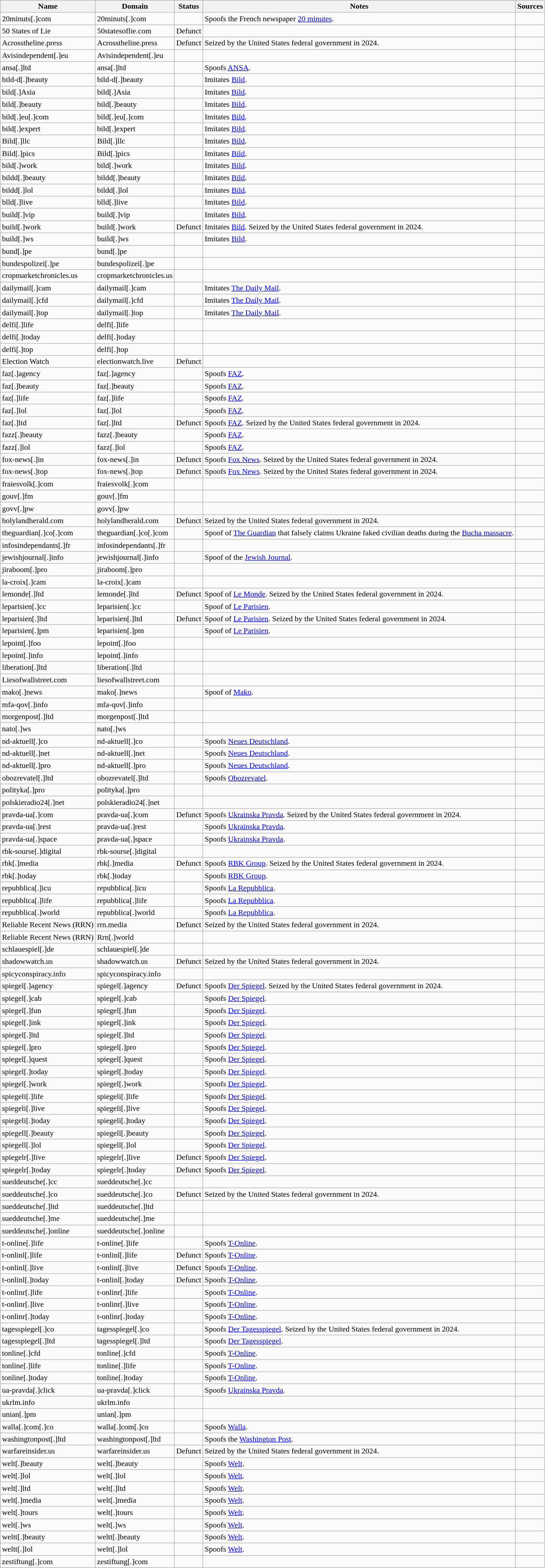<table class="wikitable sortable mw-collapsible">
<tr>
<th>Name</th>
<th>Domain</th>
<th>Status</th>
<th class="sortable">Notes</th>
<th class="unsortable">Sources</th>
</tr>
<tr>
<td>20minuts[.]com</td>
<td>20minuts[.]com</td>
<td></td>
<td>Spoofs the French newspaper <a href='#'>20 minutes</a>.</td>
<td></td>
</tr>
<tr>
<td>50 States of Lie</td>
<td>50statesoflie.com</td>
<td>Defunct</td>
<td></td>
<td></td>
</tr>
<tr>
<td>Acrosstheline.press</td>
<td>Acrosstheline.press</td>
<td>Defunct</td>
<td>Seized by the United States federal government in 2024.</td>
<td></td>
</tr>
<tr>
<td>Avisindependent[.]eu</td>
<td>Avisindependent[.]eu</td>
<td></td>
<td></td>
<td></td>
</tr>
<tr>
<td>ansa[.]ltd</td>
<td>ansa[.]ltd</td>
<td></td>
<td>Spoofs <a href='#'>ANSA</a>.</td>
<td></td>
</tr>
<tr>
<td>bild-d[.]beauty</td>
<td>bild-d[.]beauty</td>
<td></td>
<td>Imitates <a href='#'>Bild</a>.</td>
<td></td>
</tr>
<tr>
<td>bild[.]Asia</td>
<td>bild[.]Asia</td>
<td></td>
<td>Imitates <a href='#'>Bild</a>.</td>
<td></td>
</tr>
<tr>
<td>bild[.]beauty</td>
<td>bild[.]beauty</td>
<td></td>
<td>Imitates <a href='#'>Bild</a>.</td>
<td></td>
</tr>
<tr>
<td>bild[.]eu[.]com</td>
<td>bild[.]eu[.]com</td>
<td></td>
<td>Imitates <a href='#'>Bild</a>.</td>
<td></td>
</tr>
<tr>
<td>bild[.]expert</td>
<td>bild[.]expert</td>
<td></td>
<td>Imitates <a href='#'>Bild</a>.</td>
<td></td>
</tr>
<tr>
<td>Bild[.]llc</td>
<td>Bild[.]llc</td>
<td></td>
<td>Imitates <a href='#'>Bild</a>.</td>
<td></td>
</tr>
<tr>
<td>Bild[.]pics</td>
<td>Bild[.]pics</td>
<td></td>
<td>Imitates <a href='#'>Bild</a>.</td>
<td></td>
</tr>
<tr>
<td>bild[.]work</td>
<td>bild[.]work</td>
<td></td>
<td>Imitates <a href='#'>Bild</a>.</td>
<td></td>
</tr>
<tr>
<td>bildd[.]beauty</td>
<td>bildd[.]beauty</td>
<td></td>
<td>Imitates <a href='#'>Bild</a>.</td>
<td></td>
</tr>
<tr>
<td>bildd[.]lol</td>
<td>bildd[.]lol</td>
<td></td>
<td>Imitates <a href='#'>Bild</a>.</td>
<td></td>
</tr>
<tr>
<td>blld[.]live</td>
<td>blld[.]live</td>
<td></td>
<td>Imitates <a href='#'>Bild</a>.</td>
<td></td>
</tr>
<tr>
<td>build[.]vip</td>
<td>build[.]vip</td>
<td></td>
<td>Imitates <a href='#'>Bild</a>.</td>
<td></td>
</tr>
<tr>
<td>build[.]work</td>
<td>build[.]work</td>
<td>Defunct</td>
<td>Imitates <a href='#'>Bild</a>. Seized by the United States federal government in 2024.</td>
<td></td>
</tr>
<tr>
<td>build[.]ws</td>
<td>build[.]ws</td>
<td></td>
<td>Imitates <a href='#'>Bild</a>.</td>
<td></td>
</tr>
<tr>
<td>bund[.]pe</td>
<td>bund[.]pe</td>
<td></td>
<td></td>
<td></td>
</tr>
<tr>
<td>bundespolizei[.]pe</td>
<td>bundespolizei[.]pe</td>
<td></td>
<td></td>
<td></td>
</tr>
<tr>
<td>cropmarketchronicles.us</td>
<td>cropmarketchronicles.us</td>
<td></td>
<td></td>
<td></td>
</tr>
<tr>
<td>dailymail[.]cam</td>
<td>dailymail[.]cam</td>
<td></td>
<td>Imitates <a href='#'>The Daily Mail</a>.</td>
<td></td>
</tr>
<tr>
<td>dailymail[.]cfd</td>
<td>dailymail[.]cfd</td>
<td></td>
<td>Imitates <a href='#'>The Daily Mail</a>.</td>
<td></td>
</tr>
<tr>
<td>dailymail[.]top</td>
<td>dailymail[.]top</td>
<td></td>
<td>Imitates <a href='#'>The Daily Mail</a>.</td>
<td></td>
</tr>
<tr>
<td>delfi[.]life</td>
<td>delfi[.]life</td>
<td></td>
<td></td>
<td></td>
</tr>
<tr>
<td>delfi[.]today</td>
<td>delfi[.]today</td>
<td></td>
<td></td>
<td></td>
</tr>
<tr>
<td>delfi[.]top</td>
<td>delfi[.]top</td>
<td></td>
<td></td>
<td></td>
</tr>
<tr>
<td>Election Watch</td>
<td>electionwatch.live</td>
<td>Defunct</td>
<td></td>
<td></td>
</tr>
<tr>
<td>faz[.]agency</td>
<td>faz[.]agency</td>
<td></td>
<td>Spoofs <a href='#'>FAZ</a>.</td>
<td></td>
</tr>
<tr>
<td>faz[.]beauty</td>
<td>faz[.]beauty</td>
<td></td>
<td>Spoofs <a href='#'>FAZ</a>.</td>
<td></td>
</tr>
<tr>
<td>faz[.]life</td>
<td>faz[.]life</td>
<td></td>
<td>Spoofs <a href='#'>FAZ</a>.</td>
<td></td>
</tr>
<tr>
<td>faz[.]lol</td>
<td>faz[.]lol</td>
<td></td>
<td>Spoofs <a href='#'>FAZ</a>.</td>
<td></td>
</tr>
<tr>
<td>faz[.]ltd</td>
<td>faz[.]ltd</td>
<td>Defunct</td>
<td>Spoofs <a href='#'>FAZ</a>. Seized by the United States federal government in 2024.</td>
<td></td>
</tr>
<tr>
<td>fazz[.]beauty</td>
<td>fazz[.]beauty</td>
<td></td>
<td>Spoofs <a href='#'>FAZ</a>.</td>
<td></td>
</tr>
<tr>
<td>fazz[.]lol</td>
<td>fazz[.]lol</td>
<td></td>
<td>Spoofs <a href='#'>FAZ</a>.</td>
<td></td>
</tr>
<tr>
<td>fox-news[.]in</td>
<td>fox-news[.]in</td>
<td>Defunct</td>
<td>Spoofs <a href='#'>Fox News</a>. Seized by the United States federal government in 2024.</td>
<td></td>
</tr>
<tr>
<td>fox-news[.]top</td>
<td>fox-news[.]top</td>
<td>Defunct</td>
<td>Spoofs <a href='#'>Fox News</a>. Seized by the United States federal government in 2024.</td>
<td></td>
</tr>
<tr>
<td>fraiesvolk[.]com</td>
<td>fraiesvolk[.]com</td>
<td></td>
<td></td>
<td></td>
</tr>
<tr>
<td>gouv[.]fm</td>
<td>gouv[.]fm</td>
<td></td>
<td></td>
<td></td>
</tr>
<tr>
<td>govv[.]pw</td>
<td>govv[.]pw</td>
<td></td>
<td></td>
<td></td>
</tr>
<tr>
<td>holylandherald.com</td>
<td>holylandherald.com</td>
<td>Defunct</td>
<td>Seized by the United States federal government in 2024.</td>
<td></td>
</tr>
<tr>
<td>theguardian[.]co[.]com</td>
<td>theguardian[.]co[.]com</td>
<td></td>
<td>Spoof of <a href='#'>The Guardian</a> that falsely claims Ukraine faked civilian deaths during the <a href='#'>Bucha massacre</a>.</td>
<td></td>
</tr>
<tr>
<td>infosindependants[.]fr</td>
<td>infosindependants[.]fr</td>
<td></td>
<td></td>
<td></td>
</tr>
<tr>
<td>jewishjournal[.]info</td>
<td>jewishjournal[.]info</td>
<td></td>
<td>Spoof of the <a href='#'>Jewish Journal</a>.</td>
<td></td>
</tr>
<tr>
<td>jiraboom[.]pro</td>
<td>jiraboom[.]pro</td>
<td></td>
<td></td>
<td></td>
</tr>
<tr>
<td>la-croix[.]cam</td>
<td>la-croix[.]cam</td>
<td></td>
<td></td>
<td></td>
</tr>
<tr>
<td>lemonde[.]ltd</td>
<td>lemonde[.]ltd</td>
<td>Defunct</td>
<td>Spoof of <a href='#'>Le Monde</a>. Seized by the United States federal government in 2024.</td>
<td></td>
</tr>
<tr>
<td>leparisien[.]cc</td>
<td>leparisien[.]cc</td>
<td></td>
<td>Spoof of <a href='#'>Le Parisien</a>.</td>
<td></td>
</tr>
<tr>
<td>leparisien[.]ltd</td>
<td>leparisien[.]ltd</td>
<td>Defunct</td>
<td>Spoof of <a href='#'>Le Parisien</a>. Seized by the United States federal government in 2024.</td>
<td></td>
</tr>
<tr>
<td>leparisien[.]pm</td>
<td>leparisien[.]pm</td>
<td></td>
<td>Spoof of <a href='#'>Le Parisien</a>.</td>
<td></td>
</tr>
<tr>
<td>lepoint[.]foo</td>
<td>lepoint[.]foo</td>
<td></td>
<td></td>
<td></td>
</tr>
<tr>
<td>lepoint[.]info</td>
<td>lepoint[.]info</td>
<td></td>
<td></td>
<td></td>
</tr>
<tr>
<td>liberation[.]ltd</td>
<td>liberation[.]ltd</td>
<td></td>
<td></td>
<td></td>
</tr>
<tr>
<td>Liesofwallstreet.com</td>
<td>liesofwallstreet.com</td>
<td></td>
<td></td>
<td></td>
</tr>
<tr>
<td>mako[.]news</td>
<td>mako[.]news</td>
<td></td>
<td>Spoof of <a href='#'>Mako</a>.</td>
<td></td>
</tr>
<tr>
<td>mfa-qov[.]info</td>
<td>mfa-qov[.]info</td>
<td></td>
<td></td>
<td></td>
</tr>
<tr>
<td>morgenpost[.]ltd</td>
<td>morgenpost[.]ltd</td>
<td></td>
<td></td>
<td></td>
</tr>
<tr>
<td>nato[.]ws</td>
<td>nato[.]ws</td>
<td></td>
<td></td>
<td></td>
</tr>
<tr>
<td>nd-aktuell[.]co</td>
<td>nd-aktuell[.]co</td>
<td></td>
<td>Spoofs <a href='#'>Neues Deutschland</a>.</td>
<td></td>
</tr>
<tr>
<td>nd-aktuell[.]net</td>
<td>nd-aktuell[.]net</td>
<td></td>
<td>Spoofs <a href='#'>Neues Deutschland</a>.</td>
<td></td>
</tr>
<tr>
<td>nd-aktuell[.]pro</td>
<td>nd-aktuell[.]pro</td>
<td></td>
<td>Spoofs <a href='#'>Neues Deutschland</a>.</td>
<td></td>
</tr>
<tr>
<td>obozrevatel[.]ltd</td>
<td>obozrevatel[.]ltd</td>
<td></td>
<td>Spoofs <a href='#'>Obozrevatel</a>.</td>
<td></td>
</tr>
<tr>
<td>polityka[.]pro</td>
<td>polityka[.]pro</td>
<td></td>
<td></td>
<td></td>
</tr>
<tr>
<td>polskieradio24[.]net</td>
<td>polskieradio24[.]net</td>
<td></td>
<td></td>
<td></td>
</tr>
<tr>
<td>pravda-ua[.]com</td>
<td>pravda-ua[.]com</td>
<td>Defunct</td>
<td>Spoofs <a href='#'>Ukrainska Pravda</a>. Seized by the United States federal government in 2024.</td>
<td></td>
</tr>
<tr>
<td>pravda-ua[.]rest</td>
<td>pravda-ua[.]rest</td>
<td></td>
<td>Spoofs <a href='#'>Ukrainska Pravda</a>.</td>
<td></td>
</tr>
<tr>
<td>pravda-ua[.]space</td>
<td>pravda-ua[.]space</td>
<td></td>
<td>Spoofs <a href='#'>Ukrainska Pravda</a>.</td>
<td></td>
</tr>
<tr>
<td>rbk-sourse[.]digital</td>
<td>rbk-sourse[.]digital</td>
<td></td>
<td></td>
<td></td>
</tr>
<tr>
<td>rbk[.]media</td>
<td>rbk[.]media</td>
<td>Defunct</td>
<td>Spoofs <a href='#'>RBK Group</a>. Seized by the United States federal government in 2024.</td>
<td></td>
</tr>
<tr>
<td>rbk[.]today</td>
<td>rbk[.]today</td>
<td></td>
<td>Spoofs <a href='#'>RBK Group</a>.</td>
<td></td>
</tr>
<tr>
<td>repubblica[.]icu</td>
<td>repubblica[.]icu</td>
<td></td>
<td>Spoofs <a href='#'>La Repubblica</a>.</td>
<td></td>
</tr>
<tr>
<td>repubblica[.]life</td>
<td>repubblica[.]life</td>
<td></td>
<td>Spoofs <a href='#'>La Repubblica</a>.</td>
<td></td>
</tr>
<tr>
<td>repubblica[.]world</td>
<td>repubblica[.]world</td>
<td></td>
<td>Spoofs <a href='#'>La Repubblica</a>.</td>
<td></td>
</tr>
<tr>
<td>Reliable Recent News (RRN)</td>
<td>rrn.media</td>
<td>Defunct</td>
<td>Seized by the United States federal government in 2024.</td>
<td></td>
</tr>
<tr>
<td>Reliable Recent News (RRN)</td>
<td>Rrn[.]world</td>
<td></td>
<td></td>
<td></td>
</tr>
<tr>
<td>schlauespiel[.]de</td>
<td>schlauespiel[.]de</td>
<td></td>
<td></td>
<td></td>
</tr>
<tr>
<td>shadowwatch.us</td>
<td>shadowwatch.us</td>
<td>Defunct</td>
<td>Seized by the United States federal government in 2024.</td>
<td></td>
</tr>
<tr>
<td>spicyconspiracy.info</td>
<td>spicyconspiracy.info</td>
<td></td>
<td></td>
<td></td>
</tr>
<tr>
<td>spiegel[.]agency</td>
<td>spiegel[.]agency</td>
<td>Defunct</td>
<td>Spoofs <a href='#'>Der Spiegel</a>. Seized by the United States federal government in 2024.</td>
<td></td>
</tr>
<tr>
<td>spiegel[.]cab</td>
<td>spiegel[.]cab</td>
<td></td>
<td>Spoofs <a href='#'>Der Spiegel</a>.</td>
<td></td>
</tr>
<tr>
<td>spiegel[.]fun</td>
<td>spiegel[.]fun</td>
<td></td>
<td>Spoofs <a href='#'>Der Spiegel</a>.</td>
<td></td>
</tr>
<tr>
<td>spiegel[.]ink</td>
<td>spiegel[.]ink</td>
<td></td>
<td>Spoofs <a href='#'>Der Spiegel</a>.</td>
<td></td>
</tr>
<tr>
<td>spiegel[.]ltd</td>
<td>spiegel[.]ltd</td>
<td></td>
<td>Spoofs <a href='#'>Der Spiegel</a>.</td>
<td></td>
</tr>
<tr>
<td>spiegel[.]pro</td>
<td>spiegel[.]pro</td>
<td></td>
<td>Spoofs <a href='#'>Der Spiegel</a>.</td>
<td></td>
</tr>
<tr>
<td>spiegel[.]quest</td>
<td>spiegel[.]quest</td>
<td></td>
<td>Spoofs <a href='#'>Der Spiegel</a>.</td>
<td></td>
</tr>
<tr>
<td>spiegel[.]today</td>
<td>spiegel[.]today</td>
<td></td>
<td>Spoofs <a href='#'>Der Spiegel</a>.</td>
<td></td>
</tr>
<tr>
<td>spiegel[.]work</td>
<td>spiegel[.]work</td>
<td></td>
<td>Spoofs <a href='#'>Der Spiegel</a>.</td>
<td></td>
</tr>
<tr>
<td>spiegeli[.]life</td>
<td>spiegeli[.]life</td>
<td></td>
<td>Spoofs <a href='#'>Der Spiegel</a>.</td>
<td></td>
</tr>
<tr>
<td>spiegeli[.]live</td>
<td>spiegeli[.]live</td>
<td></td>
<td>Spoofs <a href='#'>Der Spiegel</a>.</td>
<td></td>
</tr>
<tr>
<td>spiegeli[.]today</td>
<td>spiegeli[.]today</td>
<td></td>
<td>Spoofs <a href='#'>Der Spiegel</a>.</td>
<td></td>
</tr>
<tr>
<td>spiegell[.]beauty</td>
<td>spiegell[.]beauty</td>
<td></td>
<td>Spoofs <a href='#'>Der Spiegel</a>.</td>
<td></td>
</tr>
<tr>
<td>spiegell[.]lol</td>
<td>spiegell[.]lol</td>
<td></td>
<td>Spoofs <a href='#'>Der Spiegel</a>.</td>
<td></td>
</tr>
<tr>
<td>spiegelr[.]live</td>
<td>spiegelr[.]live</td>
<td>Defunct</td>
<td>Spoofs <a href='#'>Der Spiegel</a>.</td>
<td></td>
</tr>
<tr>
<td>spiegelr[.]today</td>
<td>spiegelr[.]today</td>
<td>Defunct</td>
<td>Spoofs <a href='#'>Der Spiegel</a>.</td>
<td></td>
</tr>
<tr>
<td>sueddeutsche[.]cc</td>
<td>sueddeutsche[.]cc</td>
<td></td>
<td></td>
<td></td>
</tr>
<tr>
<td>sueddeutsche[.]co</td>
<td>sueddeutsche[.]co</td>
<td>Defunct</td>
<td>Seized by the United States federal government in 2024.</td>
<td></td>
</tr>
<tr>
<td>sueddeutsche[.]ltd</td>
<td>sueddeutsche[.]ltd</td>
<td></td>
<td></td>
<td></td>
</tr>
<tr>
<td>sueddeutsche[.]me</td>
<td>sueddeutsche[.]me</td>
<td></td>
<td></td>
<td></td>
</tr>
<tr>
<td>sueddeutsche[.]online</td>
<td>sueddeutsche[.]online</td>
<td></td>
<td></td>
<td></td>
</tr>
<tr>
<td>t-online[.]life</td>
<td>t-online[.]life</td>
<td></td>
<td>Spoofs <a href='#'>T-Online</a>.</td>
<td></td>
</tr>
<tr>
<td>t-onlinl[.]life</td>
<td>t-onlinl[.]life</td>
<td>Defunct</td>
<td>Spoofs <a href='#'>T-Online</a>.</td>
<td></td>
</tr>
<tr>
<td>t-onlinl[.]live</td>
<td>t-onlinl[.]live</td>
<td>Defunct</td>
<td>Spoofs <a href='#'>T-Online</a>.</td>
<td></td>
</tr>
<tr>
<td>t-onlinl[.]today</td>
<td>t-onlinl[.]today</td>
<td>Defunct</td>
<td>Spoofs <a href='#'>T-Online</a>.</td>
<td></td>
</tr>
<tr>
<td>t-onlinr[.]life</td>
<td>t-onlinr[.]life</td>
<td></td>
<td>Spoofs <a href='#'>T-Online</a>.</td>
<td></td>
</tr>
<tr>
<td>t-onlinr[.]live</td>
<td>t-onlinr[.]live</td>
<td></td>
<td>Spoofs <a href='#'>T-Online</a>.</td>
<td><strong></strong></td>
</tr>
<tr>
<td>t-onlinr[.]today</td>
<td>t-onlinr[.]today</td>
<td></td>
<td>Spoofs <a href='#'>T-Online</a>.</td>
<td></td>
</tr>
<tr>
<td>tagesspiegel[.]co</td>
<td>tagesspiegel[.]co</td>
<td></td>
<td>Spoofs <a href='#'>Der Tagesspiegel</a>. Seized by the United States federal government in 2024.</td>
<td></td>
</tr>
<tr>
<td>tagesspiegel[.]ltd</td>
<td>tagesspiegel[.]ltd</td>
<td></td>
<td>Spoofs <a href='#'>Der Tagesspiegel</a>.</td>
<td></td>
</tr>
<tr>
<td>tonline[.]cfd</td>
<td>tonline[.]cfd</td>
<td></td>
<td>Spoofs <a href='#'>T-Online</a>.</td>
<td></td>
</tr>
<tr>
<td>tonline[.]life</td>
<td>tonline[.]life</td>
<td></td>
<td>Spoofs <a href='#'>T-Online</a>.</td>
<td></td>
</tr>
<tr>
<td>tonline[.]today</td>
<td>tonline[.]today</td>
<td></td>
<td>Spoofs <a href='#'>T-Online</a>.</td>
<td></td>
</tr>
<tr>
<td>ua-pravda[.]click</td>
<td>ua-pravda[.]click</td>
<td></td>
<td>Spoofs <a href='#'>Ukrainska Pravda</a>.</td>
<td></td>
</tr>
<tr>
<td>ukrlm.info</td>
<td>ukrlm.info</td>
<td></td>
<td></td>
<td></td>
</tr>
<tr>
<td>unian[.]pm</td>
<td>unian[.]pm</td>
<td></td>
<td></td>
<td></td>
</tr>
<tr>
<td>walla[.]com[.]co</td>
<td>walla[.]com[.]co</td>
<td></td>
<td>Spoofs <a href='#'>Walla</a>.</td>
<td></td>
</tr>
<tr>
<td>washingtonpost[.]ltd</td>
<td>washingtonpost[.]ltd</td>
<td></td>
<td>Spoofs the <a href='#'>Washington Post</a>.</td>
<td></td>
</tr>
<tr>
<td>warfareinsider.us</td>
<td>warfareinsider.us</td>
<td>Defunct</td>
<td>Seized by the United States federal government in 2024.</td>
<td></td>
</tr>
<tr>
<td>welt[.]beauty</td>
<td>welt[.]beauty</td>
<td></td>
<td>Spoofs <a href='#'>Welt</a>.</td>
<td></td>
</tr>
<tr>
<td>welt[.]lol</td>
<td>welt[.]lol</td>
<td></td>
<td>Spoofs <a href='#'>Welt</a>.</td>
<td></td>
</tr>
<tr>
<td>welt[.]ltd</td>
<td>welt[.]ltd</td>
<td></td>
<td>Spoofs <a href='#'>Welt</a>.</td>
<td></td>
</tr>
<tr>
<td>welt[.]media</td>
<td>welt[.]media</td>
<td></td>
<td>Spoofs <a href='#'>Welt</a>.</td>
<td></td>
</tr>
<tr>
<td>welt[.]tours</td>
<td>welt[.]tours</td>
<td></td>
<td>Spoofs <a href='#'>Welt</a>.</td>
<td></td>
</tr>
<tr>
<td>welt[.]ws</td>
<td>welt[.]ws</td>
<td></td>
<td>Spoofs <a href='#'>Welt</a>.</td>
<td></td>
</tr>
<tr>
<td>weltt[.]beauty</td>
<td>weltt[.]beauty</td>
<td></td>
<td>Spoofs <a href='#'>Welt</a>.</td>
<td></td>
</tr>
<tr>
<td>weltt[.]lol</td>
<td>weltt[.]lol</td>
<td></td>
<td>Spoofs <a href='#'>Welt</a>.</td>
<td></td>
</tr>
<tr>
<td>zestiftung[.]com</td>
<td>zestiftung[.]com</td>
<td></td>
<td></td>
<td></td>
</tr>
</table>
